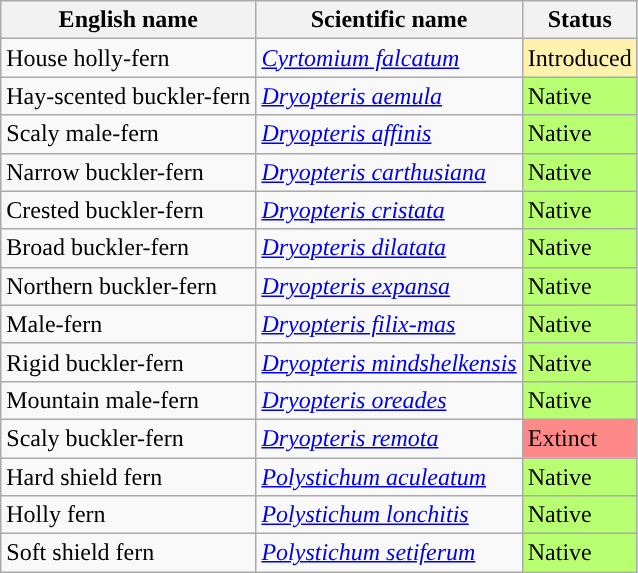<table class="wikitable" |>
<tr>
<th>English name</th>
<th>Scientific name</th>
<th>Status</th>
</tr>
<tr>
<td>House holly-fern</td>
<td><em><a href='#'>Cyrtomium falcatum</a></em></td>
<td style="background: #FFF2AE; text-align: ">Introduced</td>
</tr>
<tr>
<td>Hay-scented buckler-fern</td>
<td><em><a href='#'>Dryopteris aemula</a></em></td>
<td style="background: #B9FF72; text-align: ">Native</td>
</tr>
<tr>
<td>Scaly male-fern</td>
<td><em><a href='#'>Dryopteris affinis</a></em></td>
<td style="background: #B9FF72; text-align: ">Native</td>
</tr>
<tr>
<td>Narrow buckler-fern</td>
<td><em><a href='#'>Dryopteris carthusiana</a></em></td>
<td style="background: #B9FF72; text-align: ">Native</td>
</tr>
<tr>
<td>Crested buckler-fern</td>
<td><em><a href='#'>Dryopteris cristata</a></em></td>
<td style="background: #B9FF72; text-align: ">Native</td>
</tr>
<tr>
<td>Broad buckler-fern</td>
<td><em><a href='#'>Dryopteris dilatata</a></em></td>
<td style="background: #B9FF72; text-align: ">Native</td>
</tr>
<tr>
<td>Northern buckler-fern</td>
<td><em><a href='#'>Dryopteris expansa</a></em></td>
<td style="background: #B9FF72; text-align: ">Native</td>
</tr>
<tr>
<td>Male-fern</td>
<td><em><a href='#'>Dryopteris filix-mas</a></em></td>
<td style="background: #B9FF72; text-align: ">Native</td>
</tr>
<tr>
<td>Rigid buckler-fern</td>
<td><em><a href='#'>Dryopteris mindshelkensis</a></em></td>
<td style="background: #B9FF72; text-align: ">Native</td>
</tr>
<tr>
<td>Mountain male-fern</td>
<td><em><a href='#'>Dryopteris oreades</a></em></td>
<td style="background: #B9FF72; text-align: ">Native</td>
</tr>
<tr>
<td>Scaly buckler-fern</td>
<td><em><a href='#'>Dryopteris remota</a></em></td>
<td style="background: #FF8888; text-align: ">Extinct</td>
</tr>
<tr>
<td>Hard shield fern</td>
<td><em><a href='#'>Polystichum aculeatum</a></em></td>
<td style="background: #B9FF72; text-align: ">Native</td>
</tr>
<tr>
<td>Holly fern</td>
<td><em><a href='#'>Polystichum lonchitis</a></em></td>
<td style="background: #B9FF72; text-align: ">Native</td>
</tr>
<tr>
<td>Soft shield fern</td>
<td><em><a href='#'>Polystichum setiferum</a></em></td>
<td style="background: #B9FF72; text-align: ">Native</td>
</tr>
</table>
